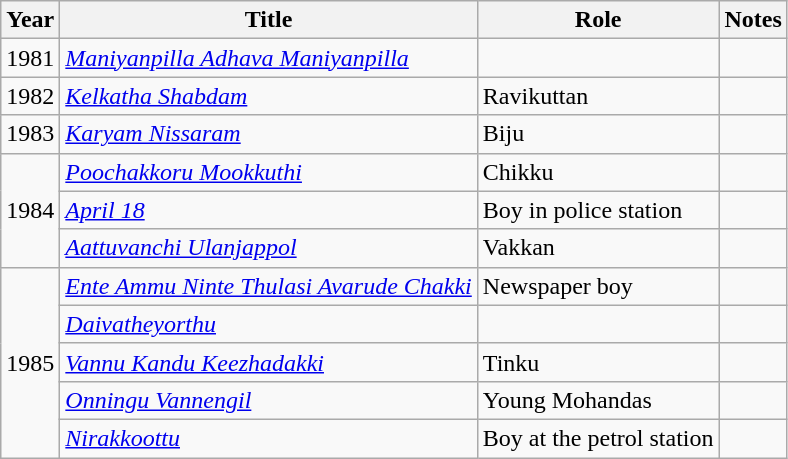<table class="wikitable sortable">
<tr>
<th>Year</th>
<th>Title</th>
<th>Role</th>
<th class="unsortable">Notes</th>
</tr>
<tr>
<td>1981</td>
<td><em><a href='#'>Maniyanpilla Adhava Maniyanpilla</a></em></td>
<td></td>
<td></td>
</tr>
<tr>
<td>1982</td>
<td><em><a href='#'>Kelkatha Shabdam</a></em></td>
<td>Ravikuttan</td>
<td></td>
</tr>
<tr>
<td>1983</td>
<td><em><a href='#'>Karyam Nissaram</a></em></td>
<td>Biju</td>
<td></td>
</tr>
<tr>
<td rowspan=3>1984</td>
<td><em><a href='#'>Poochakkoru Mookkuthi</a></em></td>
<td>Chikku</td>
<td></td>
</tr>
<tr>
<td><em><a href='#'>April 18</a></em></td>
<td>Boy in police station</td>
<td></td>
</tr>
<tr>
<td><em><a href='#'>Aattuvanchi Ulanjappol</a></em></td>
<td>Vakkan</td>
<td></td>
</tr>
<tr>
<td rowspan=5>1985</td>
<td><em><a href='#'>Ente Ammu Ninte Thulasi Avarude Chakki</a></em></td>
<td>Newspaper boy</td>
<td></td>
</tr>
<tr>
<td><em><a href='#'>Daivatheyorthu</a></em></td>
<td></td>
<td></td>
</tr>
<tr>
<td><em><a href='#'>Vannu Kandu Keezhadakki</a></em></td>
<td>Tinku</td>
<td></td>
</tr>
<tr>
<td><em><a href='#'>Onningu Vannengil</a></em></td>
<td>Young Mohandas</td>
<td></td>
</tr>
<tr>
<td><em><a href='#'>Nirakkoottu</a></em></td>
<td>Boy at the petrol station</td>
<td></td>
</tr>
</table>
